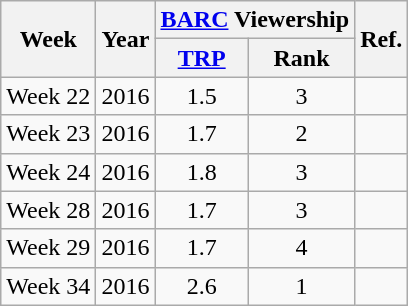<table class="wikitable sortable" style="text-align:center">
<tr>
<th rowspan="2">Week</th>
<th rowspan="2">Year</th>
<th colspan="2"><a href='#'>BARC</a> Viewership</th>
<th rowspan="2">Ref.</th>
</tr>
<tr>
<th><a href='#'>TRP</a></th>
<th>Rank</th>
</tr>
<tr>
<td>Week 22</td>
<td>2016</td>
<td>1.5</td>
<td>3</td>
<td></td>
</tr>
<tr>
<td>Week 23</td>
<td>2016</td>
<td>1.7</td>
<td>2</td>
<td></td>
</tr>
<tr>
<td>Week 24</td>
<td>2016</td>
<td>1.8</td>
<td>3</td>
<td></td>
</tr>
<tr>
<td>Week 28</td>
<td>2016</td>
<td>1.7</td>
<td>3</td>
<td></td>
</tr>
<tr>
<td>Week 29</td>
<td>2016</td>
<td>1.7</td>
<td>4</td>
<td></td>
</tr>
<tr>
<td>Week 34</td>
<td>2016</td>
<td>2.6</td>
<td>1</td>
<td></td>
</tr>
</table>
